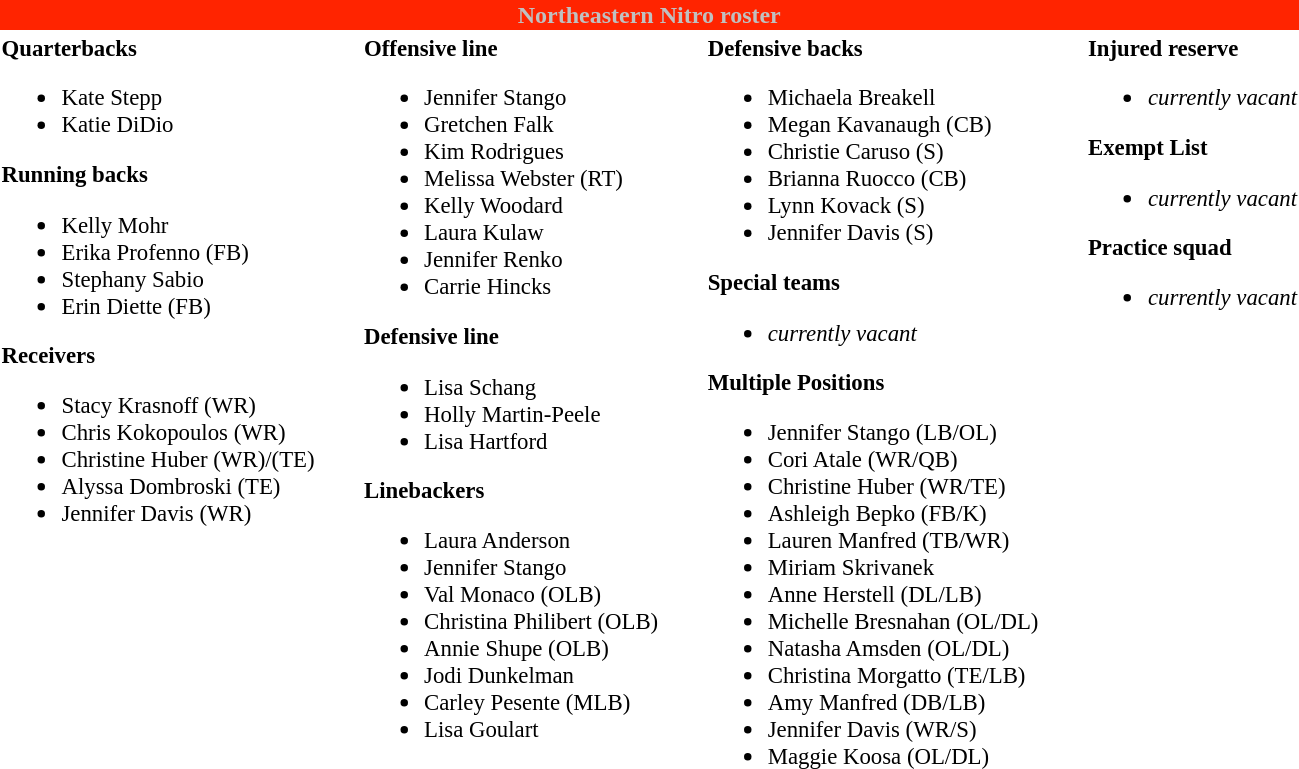<table class="toccolours" style="text-align: left;">
<tr>
<th colspan="7" style="text-align:center; color:silver; background-color:#FF2400">Northeastern Nitro roster</th>
</tr>
<tr>
<td style="font-size: 95%;vertical-align:top;"><strong>Quarterbacks</strong><br><ul><li> Kate Stepp</li><li> Katie DiDio</li></ul><strong>Running backs</strong><ul><li> Kelly Mohr</li><li> Erika Profenno (FB)</li><li> Stephany Sabio</li><li> Erin Diette (FB)</li></ul><strong>Receivers</strong><ul><li> Stacy Krasnoff (WR)</li><li> Chris Kokopoulos (WR)</li><li> Christine Huber (WR)/(TE)</li><li> Alyssa Dombroski (TE)</li><li> Jennifer Davis (WR)</li></ul></td>
<td style="width: 25px;"></td>
<td style="font-size: 95%;vertical-align:top;"><strong>Offensive line</strong><br><ul><li> Jennifer Stango</li><li> Gretchen Falk</li><li> Kim Rodrigues</li><li> Melissa Webster (RT)</li><li> Kelly Woodard</li><li> Laura Kulaw</li><li> Jennifer Renko</li><li> Carrie Hincks</li></ul><strong>Defensive line</strong><ul><li> Lisa Schang</li><li> Holly Martin-Peele</li><li> Lisa Hartford</li></ul><strong>Linebackers</strong><ul><li> Laura Anderson</li><li> Jennifer Stango</li><li> Val Monaco (OLB)</li><li> Christina Philibert (OLB)</li><li> Annie Shupe (OLB)</li><li> Jodi Dunkelman</li><li> Carley Pesente (MLB)</li><li> Lisa Goulart</li></ul></td>
<td style="width: 25px;"></td>
<td style="font-size: 95%;vertical-align:top;"><strong>Defensive backs</strong><br><ul><li> Michaela Breakell</li><li> Megan Kavanaugh (CB)</li><li> Christie Caruso (S)</li><li> Brianna Ruocco (CB)</li><li> Lynn Kovack (S)</li><li> Jennifer Davis (S)</li></ul><strong>Special teams</strong><ul><li><em>currently vacant</em></li></ul><strong>Multiple Positions</strong><ul><li> Jennifer Stango (LB/OL)</li><li> Cori Atale (WR/QB)</li><li> Christine Huber (WR/TE)</li><li> Ashleigh Bepko (FB/K)</li><li> Lauren Manfred (TB/WR)</li><li> Miriam Skrivanek</li><li> Anne Herstell (DL/LB)</li><li> Michelle Bresnahan (OL/DL)</li><li> Natasha Amsden (OL/DL)</li><li> Christina Morgatto (TE/LB)</li><li> Amy Manfred (DB/LB)</li><li> Jennifer Davis (WR/S)</li><li> Maggie Koosa (OL/DL)</li></ul></td>
<td style="width: 25px;"></td>
<td style="font-size: 95%;vertical-align:top;"><strong>Injured reserve</strong><br><ul><li><em>currently vacant</em></li></ul><strong>Exempt List</strong><ul><li><em>currently vacant</em></li></ul><strong>Practice squad</strong><ul><li><em>currently vacant</em></li></ul></td>
</tr>
<tr>
</tr>
</table>
